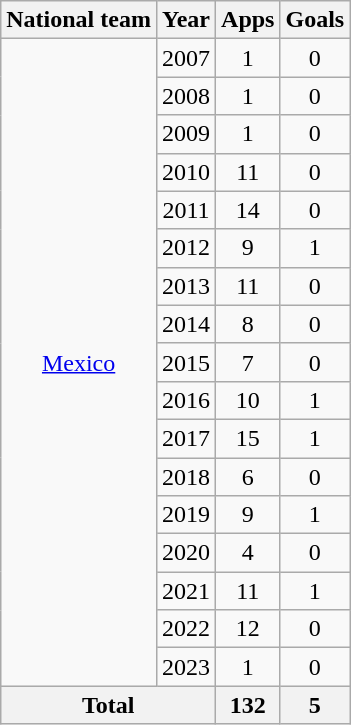<table class="wikitable" style="text-align:center">
<tr>
<th>National team</th>
<th>Year</th>
<th>Apps</th>
<th>Goals</th>
</tr>
<tr>
<td rowspan="17"><a href='#'>Mexico</a></td>
<td>2007</td>
<td>1</td>
<td>0</td>
</tr>
<tr>
<td>2008</td>
<td>1</td>
<td>0</td>
</tr>
<tr>
<td>2009</td>
<td>1</td>
<td>0</td>
</tr>
<tr>
<td>2010</td>
<td>11</td>
<td>0</td>
</tr>
<tr>
<td>2011</td>
<td>14</td>
<td>0</td>
</tr>
<tr>
<td>2012</td>
<td>9</td>
<td>1</td>
</tr>
<tr>
<td>2013</td>
<td>11</td>
<td>0</td>
</tr>
<tr>
<td>2014</td>
<td>8</td>
<td>0</td>
</tr>
<tr>
<td>2015</td>
<td>7</td>
<td>0</td>
</tr>
<tr>
<td>2016</td>
<td>10</td>
<td>1</td>
</tr>
<tr>
<td>2017</td>
<td>15</td>
<td>1</td>
</tr>
<tr>
<td>2018</td>
<td>6</td>
<td>0</td>
</tr>
<tr>
<td>2019</td>
<td>9</td>
<td>1</td>
</tr>
<tr>
<td>2020</td>
<td>4</td>
<td>0</td>
</tr>
<tr>
<td>2021</td>
<td>11</td>
<td>1</td>
</tr>
<tr>
<td>2022</td>
<td>12</td>
<td>0</td>
</tr>
<tr>
<td>2023</td>
<td>1</td>
<td>0</td>
</tr>
<tr>
<th colspan="2">Total</th>
<th>132</th>
<th>5</th>
</tr>
</table>
